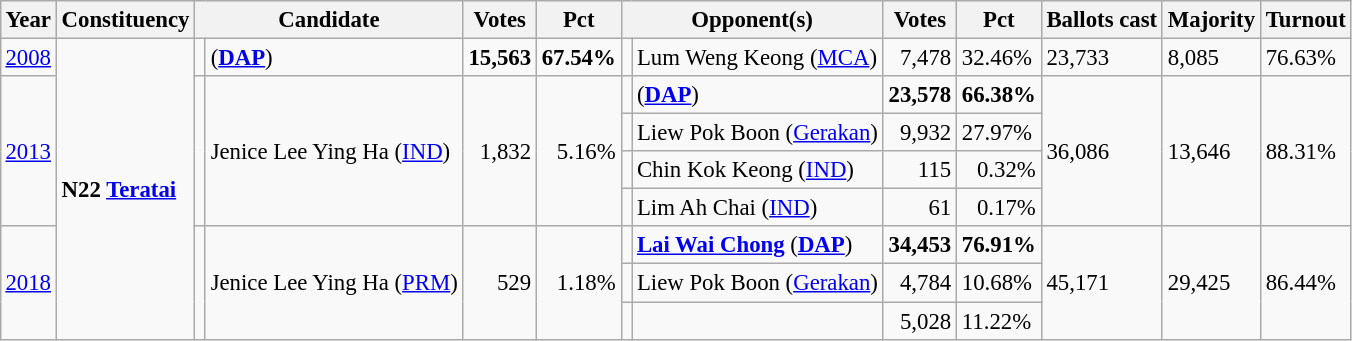<table class="wikitable" style="margin:0.5em ; font-size:95%">
<tr>
<th>Year</th>
<th>Constituency</th>
<th colspan=2>Candidate</th>
<th>Votes</th>
<th>Pct</th>
<th colspan=2>Opponent(s)</th>
<th>Votes</th>
<th>Pct</th>
<th>Ballots cast</th>
<th>Majority</th>
<th>Turnout</th>
</tr>
<tr>
<td><a href='#'>2008</a></td>
<td rowspan=9><strong>N22 <a href='#'>Teratai</a></strong></td>
<td></td>
<td> (<a href='#'><strong>DAP</strong></a>)</td>
<td align="right"><strong>15,563</strong></td>
<td><strong>67.54%</strong></td>
<td></td>
<td>Lum Weng Keong (<a href='#'>MCA</a>)</td>
<td align="right">7,478</td>
<td>32.46%</td>
<td>23,733</td>
<td>8,085</td>
<td>76.63%</td>
</tr>
<tr>
<td rowspan=4><a href='#'>2013</a></td>
<td rowspan=4  ></td>
<td rowspan=4>Jenice Lee Ying Ha (<a href='#'>IND</a>)</td>
<td rowspan=4 align="right">1,832</td>
<td rowspan=4 align=right>5.16%</td>
<td></td>
<td> (<a href='#'><strong>DAP</strong></a>)</td>
<td align="right"><strong>23,578</strong></td>
<td><strong>66.38%</strong></td>
<td rowspan=4>36,086</td>
<td rowspan=4>13,646</td>
<td rowspan=4>88.31%</td>
</tr>
<tr>
<td></td>
<td>Liew Pok Boon (<a href='#'>Gerakan</a>)</td>
<td align="right">9,932</td>
<td>27.97%</td>
</tr>
<tr>
<td></td>
<td>Chin Kok Keong (<a href='#'>IND</a>)</td>
<td align="right">115</td>
<td align=right>0.32%</td>
</tr>
<tr>
<td></td>
<td>Lim Ah Chai (<a href='#'>IND</a>)</td>
<td align="right">61</td>
<td align=right>0.17%</td>
</tr>
<tr>
<td rowspan=3><a href='#'>2018</a></td>
<td rowspan=3 bgcolor=></td>
<td rowspan=3>Jenice Lee Ying Ha (<a href='#'>PRM</a>)</td>
<td rowspan=3 align="right">529</td>
<td rowspan=3 align=right>1.18%</td>
<td></td>
<td><strong><a href='#'>Lai Wai Chong</a></strong> (<a href='#'><strong>DAP</strong></a>)</td>
<td align="right"><strong>34,453</strong></td>
<td><strong>76.91%</strong></td>
<td rowspan=3>45,171</td>
<td rowspan=3>29,425</td>
<td rowspan=3>86.44%</td>
</tr>
<tr>
<td></td>
<td>Liew Pok Boon (<a href='#'>Gerakan</a>)</td>
<td align="right">4,784</td>
<td>10.68%</td>
</tr>
<tr>
<td></td>
<td></td>
<td align="right">5,028</td>
<td>11.22%</td>
</tr>
</table>
